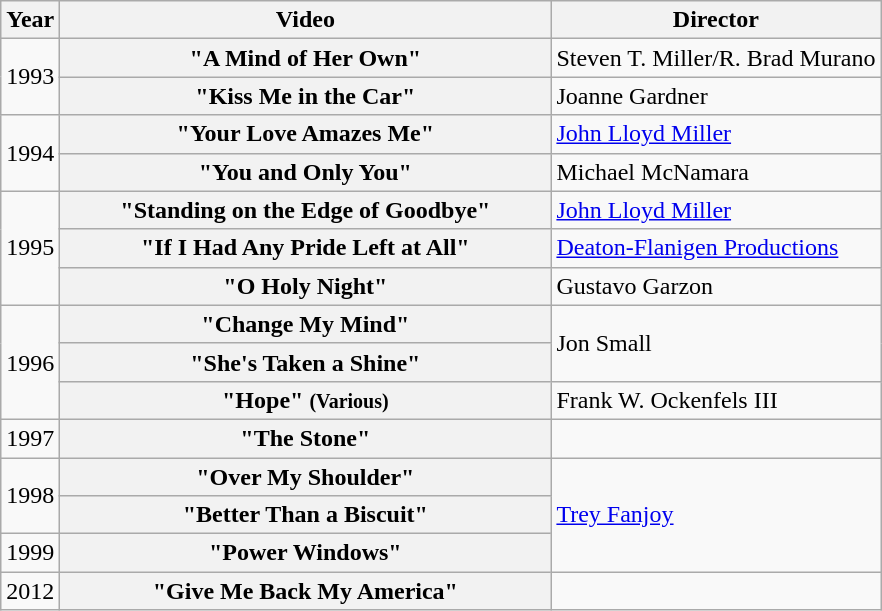<table class="wikitable plainrowheaders">
<tr>
<th>Year</th>
<th style="width:20em;">Video</th>
<th>Director</th>
</tr>
<tr>
<td rowspan="2">1993</td>
<th scope="row">"A Mind of Her Own"</th>
<td>Steven T. Miller/R. Brad Murano</td>
</tr>
<tr>
<th scope="row">"Kiss Me in the Car"</th>
<td>Joanne Gardner</td>
</tr>
<tr>
<td rowspan="2">1994</td>
<th scope="row">"Your Love Amazes Me"</th>
<td><a href='#'>John Lloyd Miller</a></td>
</tr>
<tr>
<th scope="row">"You and Only You"</th>
<td>Michael McNamara</td>
</tr>
<tr>
<td rowspan="3">1995</td>
<th scope="row">"Standing on the Edge of Goodbye"</th>
<td><a href='#'>John Lloyd Miller</a></td>
</tr>
<tr>
<th scope="row">"If I Had Any Pride Left at All"</th>
<td><a href='#'>Deaton-Flanigen Productions</a></td>
</tr>
<tr>
<th scope="row">"O Holy Night"</th>
<td>Gustavo Garzon</td>
</tr>
<tr>
<td rowspan="3">1996</td>
<th scope="row">"Change My Mind"</th>
<td rowspan="2">Jon Small</td>
</tr>
<tr>
<th scope="row">"She's Taken a Shine"</th>
</tr>
<tr>
<th scope="row">"Hope" <small>(Various)</small></th>
<td>Frank W. Ockenfels III</td>
</tr>
<tr>
<td>1997</td>
<th scope="row">"The Stone"</th>
<td></td>
</tr>
<tr>
<td rowspan="2">1998</td>
<th scope="row">"Over My Shoulder"</th>
<td rowspan="3"><a href='#'>Trey Fanjoy</a></td>
</tr>
<tr>
<th scope="row">"Better Than a Biscuit"</th>
</tr>
<tr>
<td>1999</td>
<th scope="row">"Power Windows"</th>
</tr>
<tr>
<td>2012</td>
<th scope="row">"Give Me Back My America"</th>
</tr>
</table>
